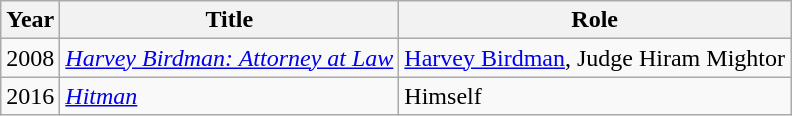<table class = "wikitable sortable">
<tr>
<th>Year</th>
<th>Title</th>
<th>Role</th>
</tr>
<tr>
<td>2008</td>
<td><em><a href='#'>Harvey Birdman: Attorney at Law</a></em></td>
<td><a href='#'>Harvey Birdman</a>, Judge Hiram Mightor</td>
</tr>
<tr>
<td>2016</td>
<td><em><a href='#'>Hitman</a></em></td>
<td>Himself</td>
</tr>
</table>
